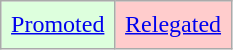<table class="wikitable">
<tr>
<td style="background-color:#DFD;padding:0.4em"><a href='#'>Promoted</a></td>
<td style="background-color:#FCC;padding:0.4em"><a href='#'>Relegated</a></td>
</tr>
</table>
